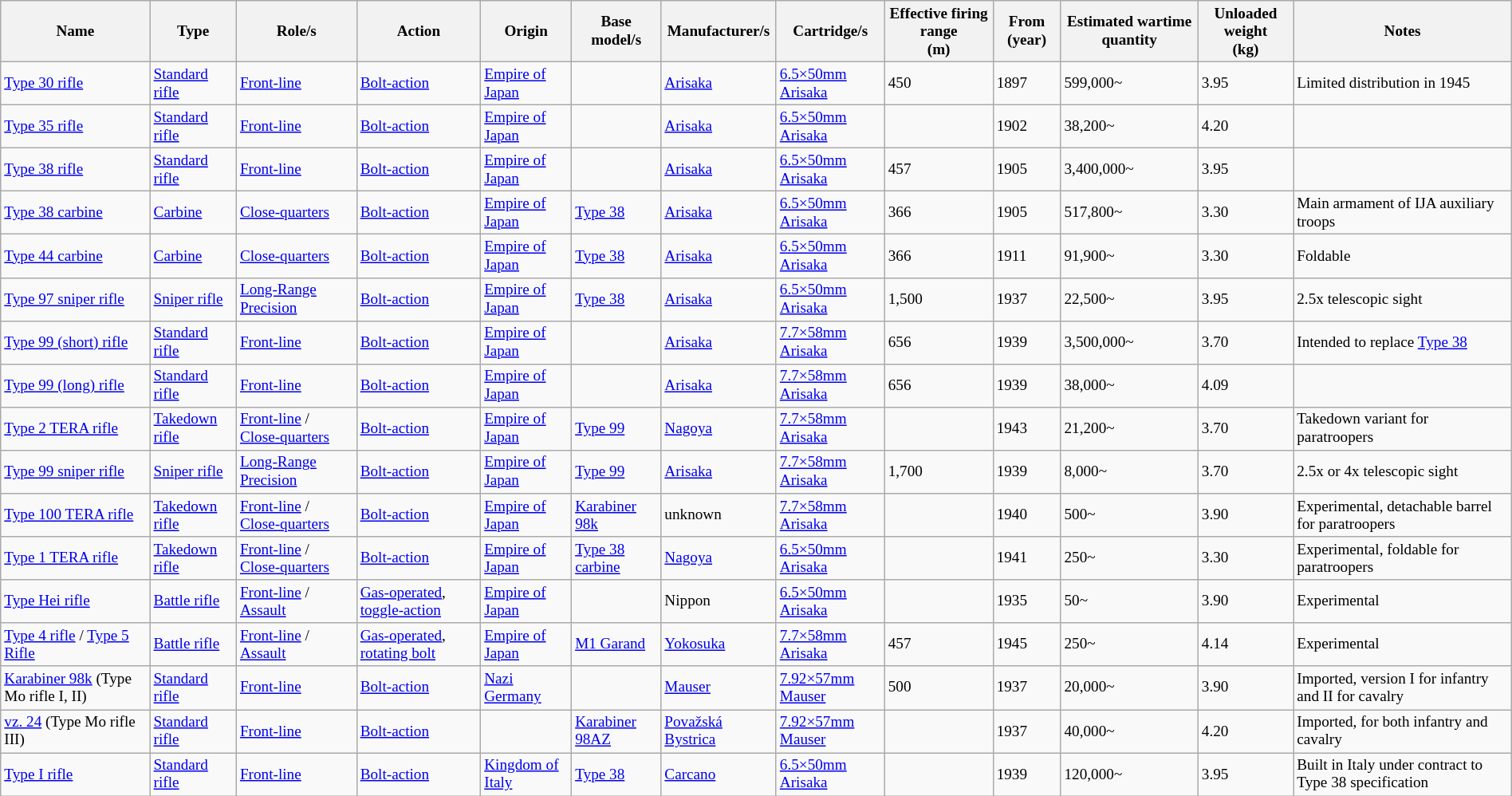<table class="wikitable sortable" style="margin:left; width:100%; font-size:80%; border-collapse:collapse;">
<tr>
<th>Name</th>
<th>Type</th>
<th>Role/s</th>
<th>Action</th>
<th>Origin</th>
<th>Base model/s</th>
<th>Manufacturer/s</th>
<th>Cartridge/s</th>
<th>Effective firing range<br> (m)</th>
<th>From (year)</th>
<th>Estimated wartime quantity</th>
<th>Unloaded weight<br> (kg)</th>
<th>Notes</th>
</tr>
<tr>
<td><a href='#'>Type 30 rifle</a></td>
<td><a href='#'>Standard rifle</a></td>
<td><a href='#'>Front-line</a></td>
<td><a href='#'>Bolt-action</a></td>
<td> <a href='#'>Empire of Japan</a></td>
<td></td>
<td><a href='#'>Arisaka</a></td>
<td><a href='#'>6.5×50mm Arisaka</a></td>
<td>450</td>
<td>1897</td>
<td>599,000~</td>
<td>3.95</td>
<td>Limited distribution in 1945</td>
</tr>
<tr>
<td><a href='#'>Type 35 rifle</a></td>
<td><a href='#'>Standard rifle</a></td>
<td><a href='#'>Front-line</a></td>
<td><a href='#'>Bolt-action</a></td>
<td> <a href='#'>Empire of Japan</a></td>
<td></td>
<td><a href='#'>Arisaka</a></td>
<td><a href='#'>6.5×50mm Arisaka</a></td>
<td></td>
<td>1902</td>
<td>38,200~</td>
<td>4.20</td>
<td></td>
</tr>
<tr>
<td><a href='#'>Type 38 rifle</a></td>
<td><a href='#'>Standard rifle</a></td>
<td><a href='#'>Front-line</a></td>
<td><a href='#'>Bolt-action</a></td>
<td> <a href='#'>Empire of Japan</a></td>
<td></td>
<td><a href='#'>Arisaka</a></td>
<td><a href='#'>6.5×50mm Arisaka</a></td>
<td>457</td>
<td>1905</td>
<td>3,400,000~</td>
<td>3.95</td>
<td></td>
</tr>
<tr>
<td><a href='#'>Type 38 carbine</a></td>
<td><a href='#'>Carbine</a></td>
<td><a href='#'>Close-quarters</a></td>
<td><a href='#'>Bolt-action</a></td>
<td> <a href='#'>Empire of Japan</a></td>
<td><a href='#'>Type 38</a></td>
<td><a href='#'>Arisaka</a></td>
<td><a href='#'>6.5×50mm Arisaka</a></td>
<td>366</td>
<td>1905</td>
<td>517,800~</td>
<td>3.30</td>
<td>Main armament of IJA auxiliary troops</td>
</tr>
<tr>
<td><a href='#'>Type 44 carbine</a></td>
<td><a href='#'>Carbine</a></td>
<td><a href='#'>Close-quarters</a></td>
<td><a href='#'>Bolt-action</a></td>
<td> <a href='#'>Empire of Japan</a></td>
<td><a href='#'>Type 38</a></td>
<td><a href='#'>Arisaka</a></td>
<td><a href='#'>6.5×50mm Arisaka</a></td>
<td>366</td>
<td>1911</td>
<td>91,900~</td>
<td>3.30</td>
<td>Foldable</td>
</tr>
<tr>
<td><a href='#'>Type 97 sniper rifle</a></td>
<td><a href='#'>Sniper rifle</a></td>
<td><a href='#'>Long-Range Precision</a></td>
<td><a href='#'>Bolt-action</a></td>
<td> <a href='#'>Empire of Japan</a></td>
<td><a href='#'>Type 38</a></td>
<td><a href='#'>Arisaka</a></td>
<td><a href='#'>6.5×50mm Arisaka</a></td>
<td>1,500</td>
<td>1937</td>
<td>22,500~</td>
<td>3.95</td>
<td>2.5x telescopic sight</td>
</tr>
<tr>
<td><a href='#'>Type 99 (short) rifle</a></td>
<td><a href='#'>Standard rifle</a></td>
<td><a href='#'>Front-line</a></td>
<td><a href='#'>Bolt-action</a></td>
<td> <a href='#'>Empire of Japan</a></td>
<td></td>
<td><a href='#'>Arisaka</a></td>
<td><a href='#'>7.7×58mm Arisaka</a></td>
<td>656</td>
<td>1939</td>
<td>3,500,000~</td>
<td>3.70</td>
<td>Intended to replace <a href='#'>Type 38</a></td>
</tr>
<tr>
<td><a href='#'>Type 99 (long) rifle</a></td>
<td><a href='#'>Standard rifle</a></td>
<td><a href='#'>Front-line</a></td>
<td><a href='#'>Bolt-action</a></td>
<td> <a href='#'>Empire of Japan</a></td>
<td></td>
<td><a href='#'>Arisaka</a></td>
<td><a href='#'>7.7×58mm Arisaka</a></td>
<td>656</td>
<td>1939</td>
<td>38,000~</td>
<td>4.09</td>
<td></td>
</tr>
<tr>
<td><a href='#'>Type 2 TERA rifle</a></td>
<td><a href='#'>Takedown rifle</a></td>
<td><a href='#'>Front-line</a> / <a href='#'>Close-quarters</a></td>
<td><a href='#'>Bolt-action</a></td>
<td> <a href='#'>Empire of Japan</a></td>
<td><a href='#'>Type 99</a></td>
<td><a href='#'>Nagoya</a></td>
<td><a href='#'>7.7×58mm Arisaka</a></td>
<td></td>
<td>1943</td>
<td>21,200~</td>
<td>3.70</td>
<td>Takedown variant for paratroopers</td>
</tr>
<tr>
<td><a href='#'>Type 99 sniper rifle</a></td>
<td><a href='#'>Sniper rifle</a></td>
<td><a href='#'>Long-Range Precision</a></td>
<td><a href='#'>Bolt-action</a></td>
<td> <a href='#'>Empire of Japan</a></td>
<td><a href='#'>Type 99</a></td>
<td><a href='#'>Arisaka</a></td>
<td><a href='#'>7.7×58mm Arisaka</a></td>
<td>1,700</td>
<td>1939</td>
<td>8,000~</td>
<td>3.70</td>
<td>2.5x or 4x telescopic sight</td>
</tr>
<tr>
<td><a href='#'>Type 100 TERA rifle</a></td>
<td><a href='#'>Takedown rifle</a></td>
<td><a href='#'>Front-line</a> / <a href='#'>Close-quarters</a></td>
<td><a href='#'>Bolt-action</a></td>
<td> <a href='#'>Empire of Japan</a></td>
<td><a href='#'>Karabiner 98k</a></td>
<td>unknown</td>
<td><a href='#'>7.7×58mm Arisaka</a></td>
<td></td>
<td>1940</td>
<td>500~</td>
<td>3.90</td>
<td>Experimental, detachable barrel for paratroopers</td>
</tr>
<tr>
<td><a href='#'>Type 1 TERA rifle</a></td>
<td><a href='#'>Takedown rifle</a></td>
<td><a href='#'>Front-line</a> / <a href='#'>Close-quarters</a></td>
<td><a href='#'>Bolt-action</a></td>
<td> <a href='#'>Empire of Japan</a></td>
<td><a href='#'>Type 38 carbine</a></td>
<td><a href='#'>Nagoya</a></td>
<td><a href='#'>6.5×50mm Arisaka</a></td>
<td></td>
<td>1941</td>
<td>250~</td>
<td>3.30</td>
<td>Experimental, foldable for paratroopers</td>
</tr>
<tr>
<td><a href='#'>Type Hei rifle</a></td>
<td><a href='#'>Battle rifle</a></td>
<td><a href='#'>Front-line</a> / <a href='#'>Assault</a></td>
<td><a href='#'>Gas-operated</a>, <a href='#'>toggle-action</a></td>
<td> <a href='#'>Empire of Japan</a></td>
<td></td>
<td>Nippon</td>
<td><a href='#'>6.5×50mm Arisaka</a></td>
<td></td>
<td>1935</td>
<td>50~</td>
<td>3.90</td>
<td>Experimental</td>
</tr>
<tr>
<td><a href='#'>Type 4 rifle</a> / <a href='#'>Type 5 Rifle</a></td>
<td><a href='#'>Battle rifle</a></td>
<td><a href='#'>Front-line</a> / <a href='#'>Assault</a></td>
<td><a href='#'>Gas-operated</a>, <a href='#'>rotating bolt</a></td>
<td> <a href='#'>Empire of Japan</a></td>
<td><a href='#'>M1 Garand</a></td>
<td><a href='#'>Yokosuka</a></td>
<td><a href='#'>7.7×58mm Arisaka</a></td>
<td>457</td>
<td>1945</td>
<td>250~</td>
<td>4.14</td>
<td>Experimental</td>
</tr>
<tr>
<td><a href='#'>Karabiner 98k</a> (Type Mo rifle I, II) </td>
<td><a href='#'>Standard rifle</a></td>
<td><a href='#'>Front-line</a></td>
<td><a href='#'>Bolt-action</a></td>
<td> <a href='#'>Nazi Germany</a></td>
<td></td>
<td><a href='#'>Mauser</a></td>
<td><a href='#'>7.92×57mm Mauser</a></td>
<td>500</td>
<td>1937</td>
<td>20,000~</td>
<td>3.90</td>
<td>Imported, version I for infantry and II for cavalry</td>
</tr>
<tr>
<td><a href='#'>vz. 24</a> (Type Mo rifle III)</td>
<td><a href='#'>Standard rifle</a></td>
<td><a href='#'>Front-line</a></td>
<td><a href='#'>Bolt-action</a></td>
<td></td>
<td><a href='#'>Karabiner 98AZ</a></td>
<td><a href='#'>Považská Bystrica</a></td>
<td><a href='#'>7.92×57mm Mauser</a></td>
<td></td>
<td>1937</td>
<td>40,000~</td>
<td>4.20</td>
<td>Imported, for both infantry and cavalry</td>
</tr>
<tr>
<td><a href='#'>Type I rifle</a></td>
<td><a href='#'>Standard rifle</a></td>
<td><a href='#'>Front-line</a></td>
<td><a href='#'>Bolt-action</a></td>
<td> <a href='#'>Kingdom of Italy</a></td>
<td><a href='#'>Type 38</a></td>
<td><a href='#'>Carcano</a></td>
<td><a href='#'>6.5×50mm Arisaka</a></td>
<td></td>
<td>1939</td>
<td>120,000~</td>
<td>3.95</td>
<td>Built in Italy under contract to Type 38 specification</td>
</tr>
</table>
